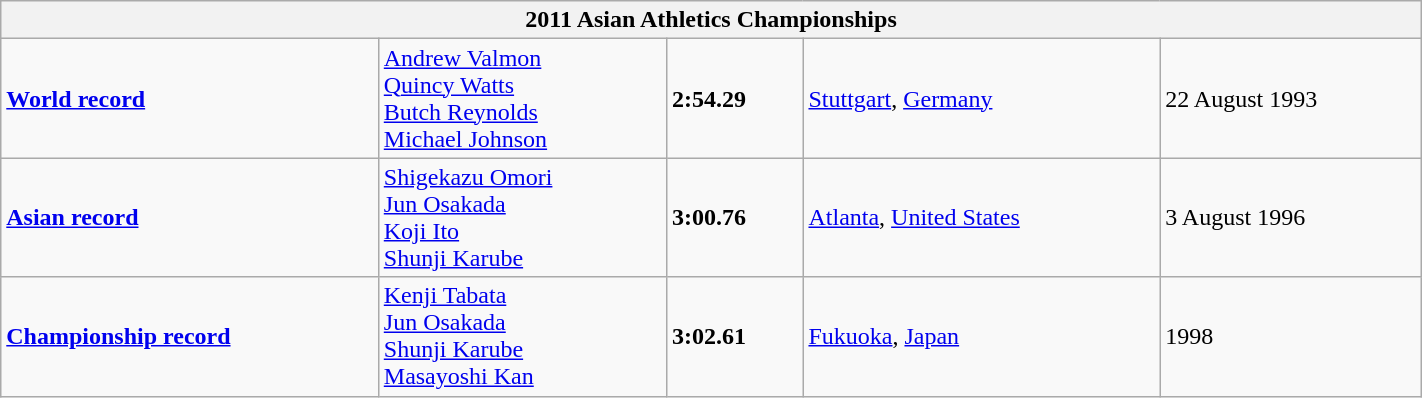<table class="wikitable" width=75%>
<tr>
<th colspan="5">2011 Asian Athletics Championships</th>
</tr>
<tr>
<td><strong><a href='#'>World record</a></strong></td>
<td><a href='#'>Andrew Valmon</a><br><a href='#'>Quincy Watts</a><br><a href='#'>Butch Reynolds</a><br><a href='#'>Michael Johnson</a><br></td>
<td><strong>2:54.29</strong></td>
<td><a href='#'>Stuttgart</a>, <a href='#'>Germany</a></td>
<td>22 August 1993</td>
</tr>
<tr>
<td><strong><a href='#'>Asian record</a></strong></td>
<td><a href='#'>Shigekazu Omori</a><br><a href='#'>Jun Osakada</a><br><a href='#'>Koji Ito</a><br><a href='#'>Shunji Karube</a><br></td>
<td><strong>3:00.76</strong></td>
<td><a href='#'>Atlanta</a>, <a href='#'>United States</a></td>
<td>3 August 1996</td>
</tr>
<tr>
<td><strong><a href='#'>Championship record</a></strong></td>
<td><a href='#'>Kenji Tabata</a><br> <a href='#'>Jun Osakada</a> <br><a href='#'>Shunji Karube</a><br> <a href='#'>Masayoshi Kan</a><br></td>
<td><strong>3:02.61</strong></td>
<td><a href='#'>Fukuoka</a>, <a href='#'>Japan</a></td>
<td>1998</td>
</tr>
</table>
